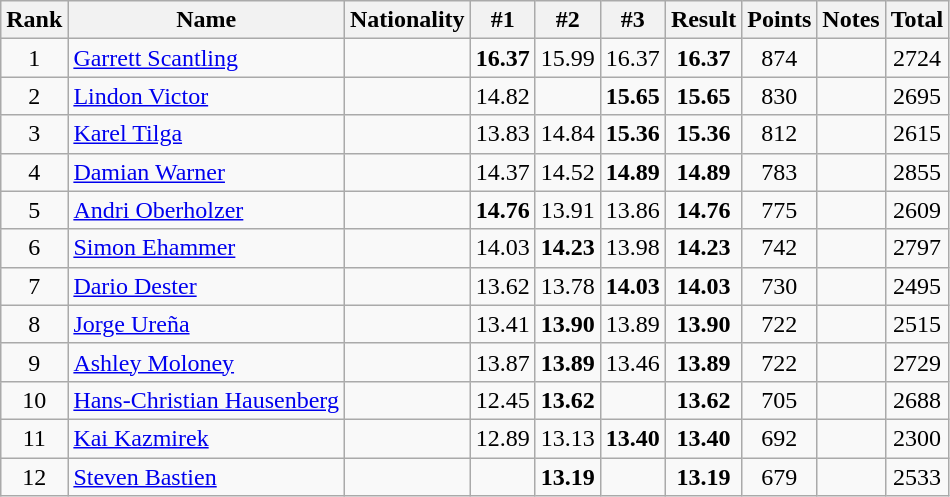<table class="wikitable sortable" style="text-align:center">
<tr>
<th>Rank</th>
<th>Name</th>
<th>Nationality</th>
<th>#1</th>
<th>#2</th>
<th>#3</th>
<th>Result</th>
<th>Points</th>
<th>Notes</th>
<th>Total</th>
</tr>
<tr>
<td>1</td>
<td align="left"><a href='#'>Garrett Scantling</a></td>
<td align=left></td>
<td><strong>16.37</strong></td>
<td>15.99</td>
<td>16.37</td>
<td><strong>16.37</strong></td>
<td>874</td>
<td></td>
<td>2724</td>
</tr>
<tr>
<td>2</td>
<td align="left"><a href='#'>Lindon Victor</a></td>
<td align=left></td>
<td>14.82</td>
<td></td>
<td><strong>15.65</strong></td>
<td><strong>15.65</strong></td>
<td>830</td>
<td></td>
<td>2695</td>
</tr>
<tr>
<td>3</td>
<td align="left"><a href='#'>Karel Tilga</a></td>
<td align=left></td>
<td>13.83</td>
<td>14.84</td>
<td><strong>15.36</strong></td>
<td><strong>15.36</strong></td>
<td>812</td>
<td></td>
<td>2615</td>
</tr>
<tr>
<td>4</td>
<td align="left"><a href='#'>Damian Warner</a></td>
<td align=left></td>
<td>14.37</td>
<td>14.52</td>
<td><strong>14.89</strong></td>
<td><strong>14.89</strong></td>
<td>783</td>
<td></td>
<td>2855</td>
</tr>
<tr>
<td>5</td>
<td align="left"><a href='#'>Andri Oberholzer</a></td>
<td align=left></td>
<td><strong>14.76</strong></td>
<td>13.91</td>
<td>13.86</td>
<td><strong>14.76</strong></td>
<td>775</td>
<td></td>
<td>2609</td>
</tr>
<tr>
<td>6</td>
<td align="left"><a href='#'>Simon Ehammer</a></td>
<td align=left></td>
<td>14.03</td>
<td><strong>14.23</strong></td>
<td>13.98</td>
<td><strong>14.23</strong></td>
<td>742</td>
<td></td>
<td>2797</td>
</tr>
<tr>
<td>7</td>
<td align="left"><a href='#'>Dario Dester</a></td>
<td align=left></td>
<td>13.62</td>
<td>13.78</td>
<td><strong>14.03</strong></td>
<td><strong>14.03</strong></td>
<td>730</td>
<td></td>
<td>2495</td>
</tr>
<tr>
<td>8</td>
<td align="left"><a href='#'>Jorge Ureña</a></td>
<td align=left></td>
<td>13.41</td>
<td><strong>13.90</strong></td>
<td>13.89</td>
<td><strong>13.90</strong></td>
<td>722</td>
<td></td>
<td>2515</td>
</tr>
<tr>
<td>9</td>
<td align="left"><a href='#'>Ashley Moloney</a></td>
<td align=left></td>
<td>13.87</td>
<td><strong>13.89</strong></td>
<td>13.46</td>
<td><strong>13.89</strong></td>
<td>722</td>
<td></td>
<td>2729</td>
</tr>
<tr>
<td>10</td>
<td align="left"><a href='#'>Hans-Christian Hausenberg</a></td>
<td align=left></td>
<td>12.45</td>
<td><strong>13.62</strong></td>
<td></td>
<td><strong>13.62</strong></td>
<td>705</td>
<td></td>
<td>2688</td>
</tr>
<tr>
<td>11</td>
<td align="left"><a href='#'>Kai Kazmirek</a></td>
<td align=left></td>
<td>12.89</td>
<td>13.13</td>
<td><strong>13.40</strong></td>
<td><strong>13.40</strong></td>
<td>692</td>
<td></td>
<td>2300</td>
</tr>
<tr>
<td>12</td>
<td align="left"><a href='#'>Steven Bastien</a></td>
<td align=left></td>
<td></td>
<td><strong>13.19</strong></td>
<td></td>
<td><strong>13.19</strong></td>
<td>679</td>
<td></td>
<td>2533</td>
</tr>
</table>
